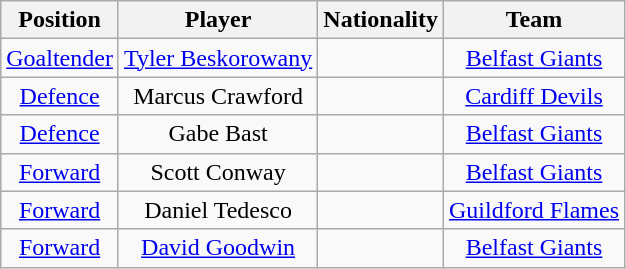<table class="wikitable">
<tr>
<th>Position</th>
<th>Player</th>
<th>Nationality</th>
<th>Team</th>
</tr>
<tr align="center">
<td><a href='#'>Goaltender</a></td>
<td><a href='#'>Tyler Beskorowany</a></td>
<td></td>
<td><a href='#'>Belfast Giants</a></td>
</tr>
<tr align="center">
<td><a href='#'>Defence</a></td>
<td>Marcus Crawford</td>
<td></td>
<td><a href='#'>Cardiff Devils</a></td>
</tr>
<tr align="center">
<td><a href='#'>Defence</a></td>
<td>Gabe Bast</td>
<td></td>
<td><a href='#'>Belfast Giants</a></td>
</tr>
<tr align="center">
<td><a href='#'>Forward</a></td>
<td>Scott Conway</td>
<td></td>
<td><a href='#'>Belfast Giants</a></td>
</tr>
<tr align="center">
<td><a href='#'>Forward</a></td>
<td>Daniel Tedesco</td>
<td></td>
<td><a href='#'>Guildford Flames</a></td>
</tr>
<tr align="center">
<td><a href='#'>Forward</a></td>
<td><a href='#'>David Goodwin</a></td>
<td></td>
<td><a href='#'>Belfast Giants</a></td>
</tr>
</table>
